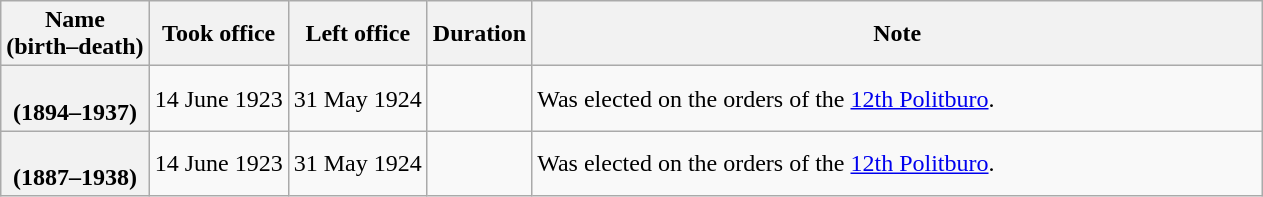<table class="wikitable plainrowheaders sortable" style="text-align:center;" border="1">
<tr>
<th scope="col">Name<br>(birth–death)</th>
<th scope="col">Took office</th>
<th scope="col">Left office</th>
<th scope="col">Duration</th>
<th scope="col" style="width:30em;">Note</th>
</tr>
<tr>
<th scope="row"><br>(1894–1937)</th>
<td>14 June 1923</td>
<td>31 May 1924</td>
<td></td>
<td align="left">Was elected on the orders of the <a href='#'>12th Politburo</a>.</td>
</tr>
<tr>
<th scope="row"><br>(1887–1938)</th>
<td>14 June 1923</td>
<td>31 May 1924</td>
<td></td>
<td align="left">Was elected on the orders of the <a href='#'>12th Politburo</a>.</td>
</tr>
</table>
